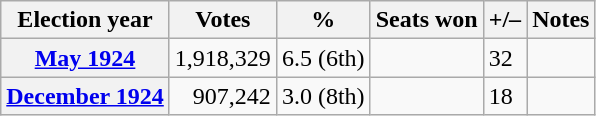<table class=wikitable style="text-align: right;">
<tr>
<th>Election year</th>
<th>Votes</th>
<th>%</th>
<th>Seats won</th>
<th>+/–</th>
<th>Notes</th>
</tr>
<tr>
<th><a href='#'>May 1924</a></th>
<td>1,918,329</td>
<td>6.5 (6th)</td>
<td align=left></td>
<td align=left> 32</td>
<td align=left></td>
</tr>
<tr>
<th><a href='#'>December 1924</a></th>
<td>907,242</td>
<td>3.0 (8th)</td>
<td align=left></td>
<td align=left> 18</td>
<td align=left></td>
</tr>
</table>
